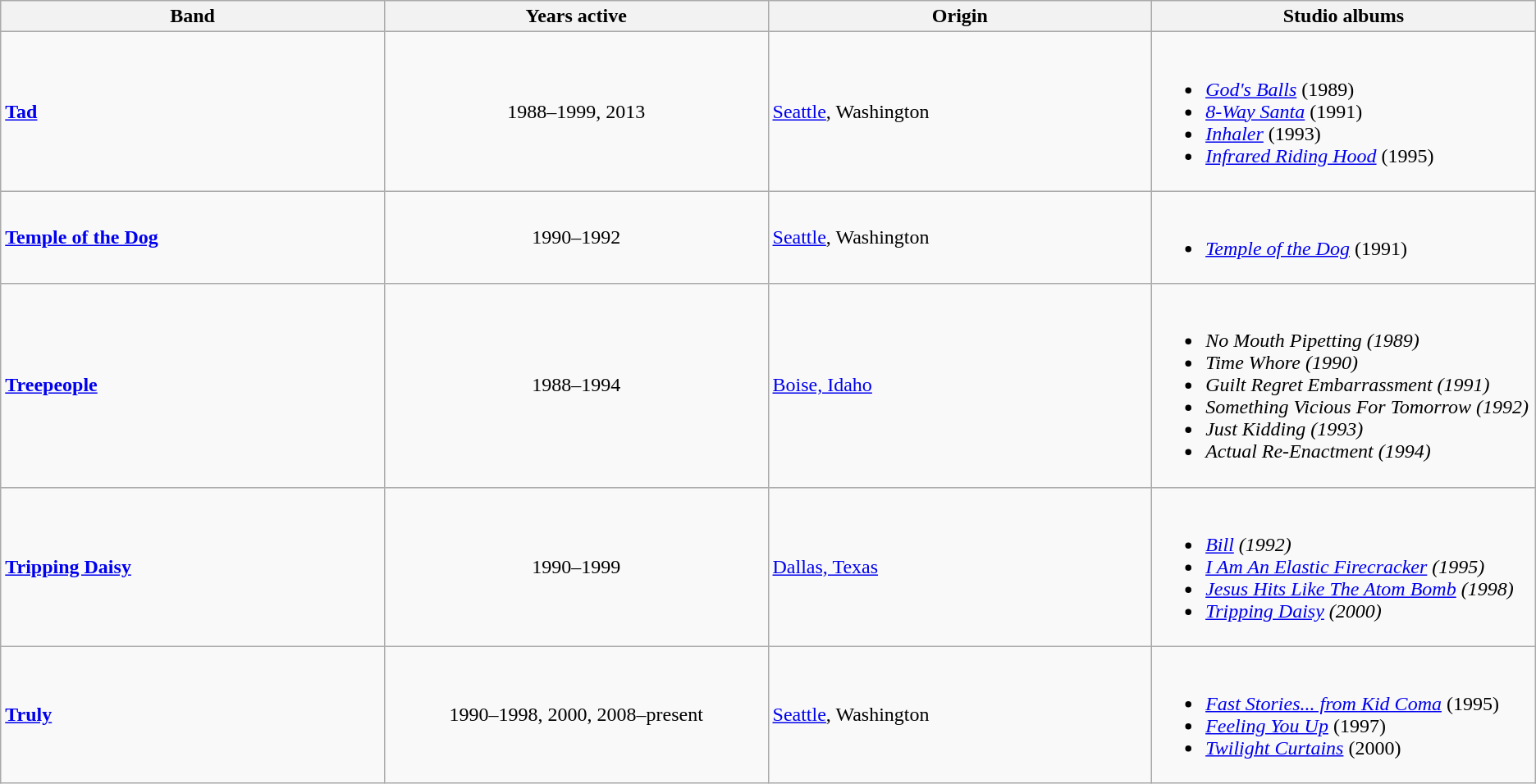<table class="wikitable sortable">
<tr>
<th style="width:15%;">Band</th>
<th style="width:15%;">Years active</th>
<th style="width:15%;">Origin</th>
<th style="width:15%;">Studio albums</th>
</tr>
<tr>
<td><strong><a href='#'>Tad</a></strong></td>
<td style="text-align:center;">1988–1999, 2013</td>
<td><a href='#'>Seattle</a>, Washington</td>
<td><br><ul><li><em><a href='#'>God's Balls</a></em> (1989)</li><li><em><a href='#'>8-Way Santa</a></em> (1991)</li><li><em><a href='#'>Inhaler</a></em> (1993)</li><li><em><a href='#'>Infrared Riding Hood</a></em> (1995)</li></ul></td>
</tr>
<tr>
<td><strong><a href='#'>Temple of the Dog</a></strong></td>
<td style="text-align:center;">1990–1992</td>
<td><a href='#'>Seattle</a>, Washington</td>
<td><br><ul><li><em><a href='#'>Temple of the Dog</a></em> (1991)</li></ul></td>
</tr>
<tr>
<td><strong><a href='#'>Treepeople</a></strong></td>
<td style="text-align:center;">1988–1994</td>
<td><a href='#'>Boise, Idaho</a></td>
<td><br><ul><li><em>No Mouth Pipetting (1989)</em></li><li><em>Time Whore (1990)</em></li><li><em>Guilt Regret Embarrassment (1991)</em></li><li><em>Something Vicious For Tomorrow (1992)</em></li><li><em>Just Kidding (1993)</em></li><li><em>Actual Re-Enactment (1994)</em></li></ul></td>
</tr>
<tr>
<td><strong><a href='#'>Tripping Daisy</a></strong></td>
<td style="text-align:center;">1990–1999</td>
<td><a href='#'>Dallas, Texas</a></td>
<td><br><ul><li><em><a href='#'>Bill</a> (1992)</em></li><li><em><a href='#'>I Am An Elastic Firecracker</a> (1995)</em></li><li><em><a href='#'>Jesus Hits Like The Atom Bomb</a> (1998)</em></li><li><em><a href='#'>Tripping Daisy</a> (2000)</em></li></ul></td>
</tr>
<tr>
<td><strong><a href='#'>Truly</a></strong></td>
<td style="text-align:center;">1990–1998, 2000, 2008–present</td>
<td><a href='#'>Seattle</a>, Washington</td>
<td><br><ul><li><em><a href='#'>Fast Stories... from Kid Coma</a></em> (1995)</li><li><em><a href='#'>Feeling You Up</a></em> (1997)</li><li><em><a href='#'>Twilight Curtains</a></em> (2000)</li></ul></td>
</tr>
</table>
